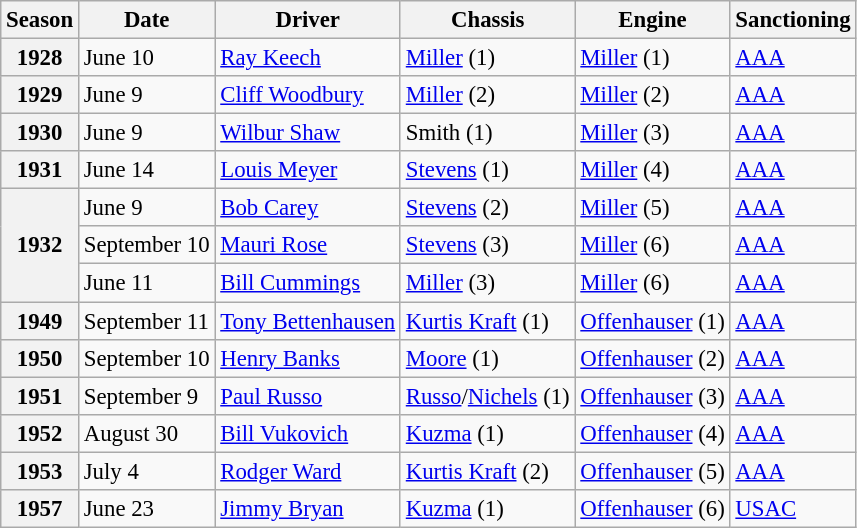<table class="wikitable" style="font-size: 95%;">
<tr>
<th>Season</th>
<th>Date</th>
<th>Driver</th>
<th>Chassis</th>
<th>Engine</th>
<th>Sanctioning</th>
</tr>
<tr>
<th>1928</th>
<td>June 10</td>
<td> <a href='#'>Ray Keech</a></td>
<td><a href='#'>Miller</a> (1)</td>
<td><a href='#'>Miller</a> (1)</td>
<td><a href='#'>AAA</a></td>
</tr>
<tr>
<th>1929</th>
<td>June 9</td>
<td> <a href='#'>Cliff Woodbury</a></td>
<td><a href='#'>Miller</a> (2)</td>
<td><a href='#'>Miller</a> (2)</td>
<td><a href='#'>AAA</a></td>
</tr>
<tr>
<th>1930</th>
<td>June 9</td>
<td> <a href='#'>Wilbur Shaw</a></td>
<td>Smith (1)</td>
<td><a href='#'>Miller</a> (3)</td>
<td><a href='#'>AAA</a></td>
</tr>
<tr>
<th>1931</th>
<td>June 14</td>
<td> <a href='#'>Louis Meyer</a></td>
<td><a href='#'>Stevens</a> (1)</td>
<td><a href='#'>Miller</a> (4)</td>
<td><a href='#'>AAA</a></td>
</tr>
<tr>
<th rowspan=3>1932</th>
<td>June 9</td>
<td> <a href='#'>Bob Carey</a></td>
<td><a href='#'>Stevens</a> (2)</td>
<td><a href='#'>Miller</a> (5)</td>
<td><a href='#'>AAA</a></td>
</tr>
<tr>
<td>September 10</td>
<td> <a href='#'>Mauri Rose</a></td>
<td><a href='#'>Stevens</a> (3)</td>
<td><a href='#'>Miller</a> (6)</td>
<td><a href='#'>AAA</a></td>
</tr>
<tr>
<td>June 11</td>
<td> <a href='#'>Bill Cummings</a></td>
<td><a href='#'>Miller</a> (3)</td>
<td><a href='#'>Miller</a> (6)</td>
<td><a href='#'>AAA</a></td>
</tr>
<tr>
<th>1949</th>
<td>September 11</td>
<td> <a href='#'>Tony Bettenhausen</a></td>
<td><a href='#'>Kurtis Kraft</a> (1)</td>
<td><a href='#'>Offenhauser</a> (1)</td>
<td><a href='#'>AAA</a></td>
</tr>
<tr>
<th>1950</th>
<td>September 10</td>
<td> <a href='#'>Henry Banks</a></td>
<td><a href='#'>Moore</a> (1)</td>
<td><a href='#'>Offenhauser</a> (2)</td>
<td><a href='#'>AAA</a></td>
</tr>
<tr>
<th>1951</th>
<td>September 9</td>
<td> <a href='#'>Paul Russo</a></td>
<td><a href='#'>Russo</a>/<a href='#'>Nichels</a> (1)</td>
<td><a href='#'>Offenhauser</a> (3)</td>
<td><a href='#'>AAA</a></td>
</tr>
<tr>
<th>1952</th>
<td>August 30</td>
<td> <a href='#'>Bill Vukovich</a></td>
<td><a href='#'>Kuzma</a> (1)</td>
<td><a href='#'>Offenhauser</a> (4)</td>
<td><a href='#'>AAA</a></td>
</tr>
<tr>
<th>1953</th>
<td>July 4</td>
<td> <a href='#'>Rodger Ward</a></td>
<td><a href='#'>Kurtis Kraft</a> (2)</td>
<td><a href='#'>Offenhauser</a> (5)</td>
<td><a href='#'>AAA</a></td>
</tr>
<tr>
<th>1957</th>
<td>June 23</td>
<td> <a href='#'>Jimmy Bryan</a></td>
<td><a href='#'>Kuzma</a> (1)</td>
<td><a href='#'>Offenhauser</a> (6)</td>
<td><a href='#'>USAC</a></td>
</tr>
</table>
